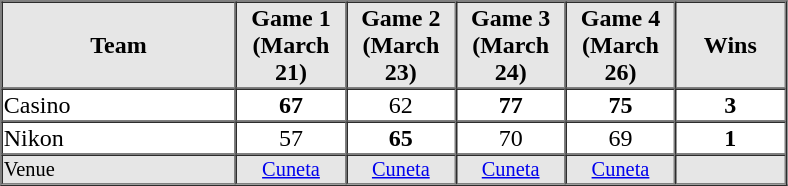<table border=1 cellspacing=0 width=525 align=center>
<tr style="text-align:center; background-color:#e6e6e6;">
<th align=center width=30%>Team</th>
<th width=14%>Game 1 (March 21)</th>
<th width=14%>Game 2 (March 23)</th>
<th width=14%>Game 3 (March 24)</th>
<th width=14%>Game 4 (March 26)</th>
<th width=14%>Wins</th>
</tr>
<tr style="text-align:center;">
<td align=left>Casino</td>
<td><strong>67</strong></td>
<td>62</td>
<td><strong>77</strong></td>
<td><strong>75</strong></td>
<td><strong>3</strong></td>
</tr>
<tr style="text-align:center;">
<td align=left>Nikon</td>
<td>57</td>
<td><strong>65</strong></td>
<td>70</td>
<td>69</td>
<td><strong>1</strong></td>
</tr>
<tr style="text-align:center; font-size: 85%; background-color:#e6e6e6;">
<td align=left>Venue</td>
<td><a href='#'>Cuneta</a></td>
<td><a href='#'>Cuneta</a></td>
<td><a href='#'>Cuneta</a></td>
<td><a href='#'>Cuneta</a></td>
<td></td>
</tr>
</table>
